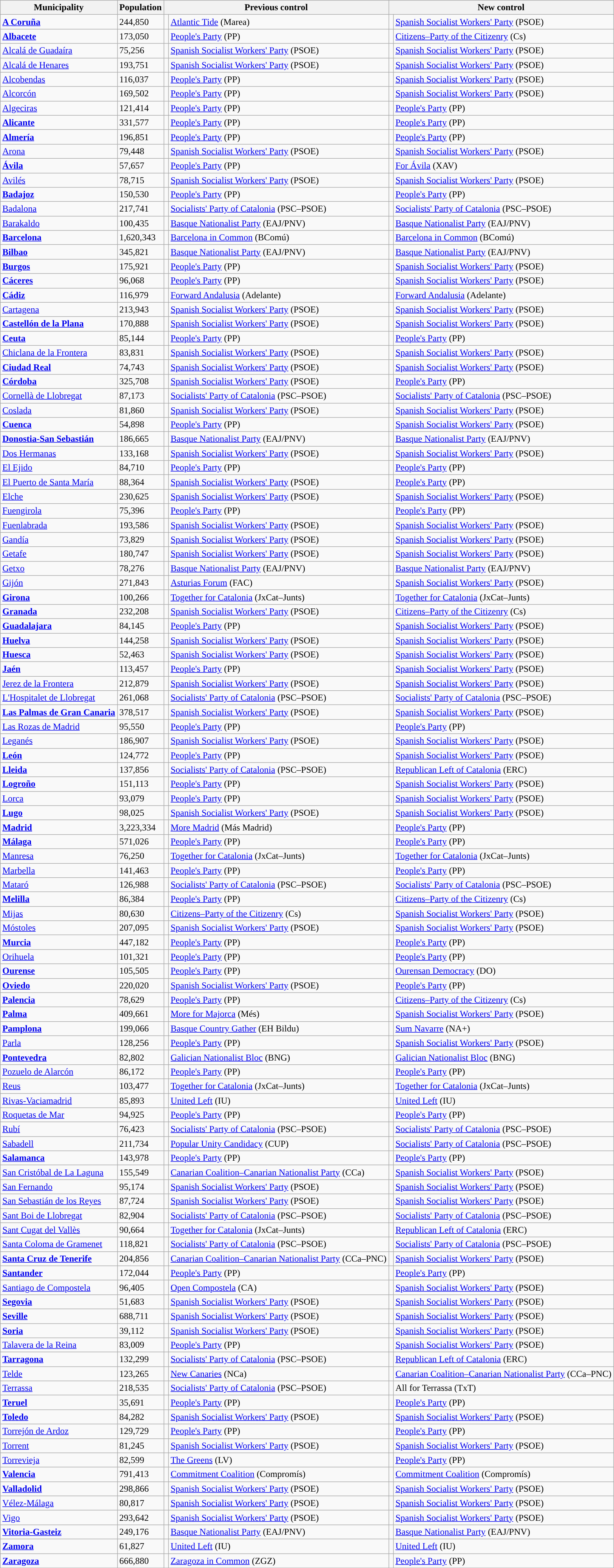<table class="wikitable sortable">
<tr>
<th>Municipality</th>
<th>Population</th>
<th colspan="2" style="width:375px;">Previous control</th>
<th colspan="2" style="width:375px;">New control</th>
</tr>
<tr>
<td><strong><a href='#'>A Coruña</a></strong></td>
<td>244,850</td>
<td width="1" style="color:inherit;background:"></td>
<td><a href='#'>Atlantic Tide</a> (Marea)</td>
<td width="1" style="color:inherit;background:"></td>
<td><a href='#'>Spanish Socialist Workers' Party</a> (PSOE)</td>
</tr>
<tr>
<td><strong><a href='#'>Albacete</a></strong></td>
<td>173,050</td>
<td style="color:inherit;background:"></td>
<td><a href='#'>People's Party</a> (PP)</td>
<td style="color:inherit;background:"></td>
<td><a href='#'>Citizens–Party of the Citizenry</a> (Cs) </td>
</tr>
<tr>
<td><a href='#'>Alcalá de Guadaíra</a></td>
<td>75,256</td>
<td style="color:inherit;background:"></td>
<td><a href='#'>Spanish Socialist Workers' Party</a> (PSOE)</td>
<td style="color:inherit;background:"></td>
<td><a href='#'>Spanish Socialist Workers' Party</a> (PSOE)</td>
</tr>
<tr>
<td><a href='#'>Alcalá de Henares</a></td>
<td>193,751</td>
<td style="color:inherit;background:"></td>
<td><a href='#'>Spanish Socialist Workers' Party</a> (PSOE)</td>
<td style="color:inherit;background:"></td>
<td><a href='#'>Spanish Socialist Workers' Party</a> (PSOE)</td>
</tr>
<tr>
<td><a href='#'>Alcobendas</a></td>
<td>116,037</td>
<td style="color:inherit;background:"></td>
<td><a href='#'>People's Party</a> (PP)</td>
<td style="color:inherit;background:"></td>
<td><a href='#'>Spanish Socialist Workers' Party</a> (PSOE)</td>
</tr>
<tr>
<td><a href='#'>Alcorcón</a></td>
<td>169,502</td>
<td style="color:inherit;background:"></td>
<td><a href='#'>People's Party</a> (PP)</td>
<td style="color:inherit;background:"></td>
<td><a href='#'>Spanish Socialist Workers' Party</a> (PSOE)</td>
</tr>
<tr>
<td><a href='#'>Algeciras</a></td>
<td>121,414</td>
<td style="color:inherit;background:"></td>
<td><a href='#'>People's Party</a> (PP)</td>
<td style="color:inherit;background:"></td>
<td><a href='#'>People's Party</a> (PP)</td>
</tr>
<tr>
<td><strong><a href='#'>Alicante</a></strong></td>
<td>331,577</td>
<td style="color:inherit;background:"></td>
<td><a href='#'>People's Party</a> (PP)</td>
<td style="color:inherit;background:"></td>
<td><a href='#'>People's Party</a> (PP)</td>
</tr>
<tr>
<td><strong><a href='#'>Almería</a></strong></td>
<td>196,851</td>
<td style="color:inherit;background:"></td>
<td><a href='#'>People's Party</a> (PP)</td>
<td style="color:inherit;background:"></td>
<td><a href='#'>People's Party</a> (PP)</td>
</tr>
<tr>
<td><a href='#'>Arona</a></td>
<td>79,448</td>
<td style="color:inherit;background:"></td>
<td><a href='#'>Spanish Socialist Workers' Party</a> (PSOE)</td>
<td style="color:inherit;background:"></td>
<td><a href='#'>Spanish Socialist Workers' Party</a> (PSOE)</td>
</tr>
<tr>
<td><strong><a href='#'>Ávila</a></strong></td>
<td>57,657</td>
<td style="color:inherit;background:"></td>
<td><a href='#'>People's Party</a> (PP)</td>
<td style="color:inherit;background:"></td>
<td><a href='#'>For Ávila</a> (XAV)</td>
</tr>
<tr>
<td><a href='#'>Avilés</a></td>
<td>78,715</td>
<td style="color:inherit;background:"></td>
<td><a href='#'>Spanish Socialist Workers' Party</a> (PSOE)</td>
<td style="color:inherit;background:"></td>
<td><a href='#'>Spanish Socialist Workers' Party</a> (PSOE)</td>
</tr>
<tr>
<td><strong><a href='#'>Badajoz</a></strong></td>
<td>150,530</td>
<td style="color:inherit;background:"></td>
<td><a href='#'>People's Party</a> (PP)</td>
<td style="color:inherit;background:"></td>
<td><a href='#'>People's Party</a> (PP) </td>
</tr>
<tr>
<td><a href='#'>Badalona</a></td>
<td>217,741</td>
<td style="color:inherit;background:"></td>
<td><a href='#'>Socialists' Party of Catalonia</a> (PSC–PSOE)</td>
<td style="color:inherit;background:"></td>
<td><a href='#'>Socialists' Party of Catalonia</a> (PSC–PSOE) </td>
</tr>
<tr>
<td><a href='#'>Barakaldo</a></td>
<td>100,435</td>
<td style="color:inherit;background:"></td>
<td><a href='#'>Basque Nationalist Party</a> (EAJ/PNV)</td>
<td style="color:inherit;background:"></td>
<td><a href='#'>Basque Nationalist Party</a> (EAJ/PNV)</td>
</tr>
<tr>
<td><strong><a href='#'>Barcelona</a></strong></td>
<td>1,620,343</td>
<td style="color:inherit;background:"></td>
<td><a href='#'>Barcelona in Common</a> (BComú)</td>
<td style="color:inherit;background:"></td>
<td><a href='#'>Barcelona in Common</a> (BComú)</td>
</tr>
<tr>
<td><strong><a href='#'>Bilbao</a></strong></td>
<td>345,821</td>
<td style="color:inherit;background:"></td>
<td><a href='#'>Basque Nationalist Party</a> (EAJ/PNV)</td>
<td style="color:inherit;background:"></td>
<td><a href='#'>Basque Nationalist Party</a> (EAJ/PNV)</td>
</tr>
<tr>
<td><strong><a href='#'>Burgos</a></strong></td>
<td>175,921</td>
<td style="color:inherit;background:"></td>
<td><a href='#'>People's Party</a> (PP)</td>
<td style="color:inherit;background:"></td>
<td><a href='#'>Spanish Socialist Workers' Party</a> (PSOE)</td>
</tr>
<tr>
<td><strong><a href='#'>Cáceres</a></strong></td>
<td>96,068</td>
<td style="color:inherit;background:"></td>
<td><a href='#'>People's Party</a> (PP)</td>
<td style="color:inherit;background:"></td>
<td><a href='#'>Spanish Socialist Workers' Party</a> (PSOE)</td>
</tr>
<tr>
<td><strong><a href='#'>Cádiz</a></strong></td>
<td>116,979</td>
<td style="color:inherit;background:"></td>
<td><a href='#'>Forward Andalusia</a> (Adelante)</td>
<td style="color:inherit;background:"></td>
<td><a href='#'>Forward Andalusia</a> (Adelante)</td>
</tr>
<tr>
<td><a href='#'>Cartagena</a></td>
<td>213,943</td>
<td style="color:inherit;background:"></td>
<td><a href='#'>Spanish Socialist Workers' Party</a> (PSOE)</td>
<td style="color:inherit;background:"></td>
<td><a href='#'>Spanish Socialist Workers' Party</a> (PSOE)</td>
</tr>
<tr>
<td><strong><a href='#'>Castellón de la Plana</a></strong></td>
<td>170,888</td>
<td style="color:inherit;background:"></td>
<td><a href='#'>Spanish Socialist Workers' Party</a> (PSOE)</td>
<td style="color:inherit;background:"></td>
<td><a href='#'>Spanish Socialist Workers' Party</a> (PSOE)</td>
</tr>
<tr>
<td><strong> <a href='#'>Ceuta</a></strong></td>
<td>85,144</td>
<td style="color:inherit;background:"></td>
<td><a href='#'>People's Party</a> (PP)</td>
<td style="color:inherit;background:"></td>
<td><a href='#'>People's Party</a> (PP)</td>
</tr>
<tr>
<td><a href='#'>Chiclana de la Frontera</a></td>
<td>83,831</td>
<td style="color:inherit;background:"></td>
<td><a href='#'>Spanish Socialist Workers' Party</a> (PSOE)</td>
<td style="color:inherit;background:"></td>
<td><a href='#'>Spanish Socialist Workers' Party</a> (PSOE)</td>
</tr>
<tr>
<td><strong><a href='#'>Ciudad Real</a></strong></td>
<td>74,743</td>
<td style="color:inherit;background:"></td>
<td><a href='#'>Spanish Socialist Workers' Party</a> (PSOE)</td>
<td style="color:inherit;background:"></td>
<td><a href='#'>Spanish Socialist Workers' Party</a> (PSOE) </td>
</tr>
<tr>
<td><strong><a href='#'>Córdoba</a></strong></td>
<td>325,708</td>
<td style="color:inherit;background:"></td>
<td><a href='#'>Spanish Socialist Workers' Party</a> (PSOE)</td>
<td style="color:inherit;background:"></td>
<td><a href='#'>People's Party</a> (PP)</td>
</tr>
<tr>
<td><a href='#'>Cornellà de Llobregat</a></td>
<td>87,173</td>
<td style="color:inherit;background:"></td>
<td><a href='#'>Socialists' Party of Catalonia</a> (PSC–PSOE)</td>
<td style="color:inherit;background:"></td>
<td><a href='#'>Socialists' Party of Catalonia</a> (PSC–PSOE)</td>
</tr>
<tr>
<td><a href='#'>Coslada</a></td>
<td>81,860</td>
<td style="color:inherit;background:"></td>
<td><a href='#'>Spanish Socialist Workers' Party</a> (PSOE)</td>
<td style="color:inherit;background:"></td>
<td><a href='#'>Spanish Socialist Workers' Party</a> (PSOE)</td>
</tr>
<tr>
<td><strong><a href='#'>Cuenca</a></strong></td>
<td>54,898</td>
<td style="color:inherit;background:"></td>
<td><a href='#'>People's Party</a> (PP)</td>
<td style="color:inherit;background:"></td>
<td><a href='#'>Spanish Socialist Workers' Party</a> (PSOE)</td>
</tr>
<tr>
<td><strong><a href='#'>Donostia-San Sebastián</a></strong></td>
<td>186,665</td>
<td style="color:inherit;background:"></td>
<td><a href='#'>Basque Nationalist Party</a> (EAJ/PNV)</td>
<td style="color:inherit;background:"></td>
<td><a href='#'>Basque Nationalist Party</a> (EAJ/PNV)</td>
</tr>
<tr>
<td><a href='#'>Dos Hermanas</a></td>
<td>133,168</td>
<td style="color:inherit;background:"></td>
<td><a href='#'>Spanish Socialist Workers' Party</a> (PSOE)</td>
<td style="color:inherit;background:"></td>
<td><a href='#'>Spanish Socialist Workers' Party</a> (PSOE)</td>
</tr>
<tr>
<td><a href='#'>El Ejido</a></td>
<td>84,710</td>
<td style="color:inherit;background:"></td>
<td><a href='#'>People's Party</a> (PP)</td>
<td style="color:inherit;background:"></td>
<td><a href='#'>People's Party</a> (PP)</td>
</tr>
<tr>
<td><a href='#'>El Puerto de Santa María</a></td>
<td>88,364</td>
<td style="color:inherit;background:"></td>
<td><a href='#'>Spanish Socialist Workers' Party</a> (PSOE)</td>
<td style="color:inherit;background:"></td>
<td><a href='#'>People's Party</a> (PP)</td>
</tr>
<tr>
<td><a href='#'>Elche</a></td>
<td>230,625</td>
<td style="color:inherit;background:"></td>
<td><a href='#'>Spanish Socialist Workers' Party</a> (PSOE)</td>
<td style="color:inherit;background:"></td>
<td><a href='#'>Spanish Socialist Workers' Party</a> (PSOE)</td>
</tr>
<tr>
<td><a href='#'>Fuengirola</a></td>
<td>75,396</td>
<td style="color:inherit;background:"></td>
<td><a href='#'>People's Party</a> (PP)</td>
<td style="color:inherit;background:"></td>
<td><a href='#'>People's Party</a> (PP)</td>
</tr>
<tr>
<td><a href='#'>Fuenlabrada</a></td>
<td>193,586</td>
<td style="color:inherit;background:"></td>
<td><a href='#'>Spanish Socialist Workers' Party</a> (PSOE)</td>
<td style="color:inherit;background:"></td>
<td><a href='#'>Spanish Socialist Workers' Party</a> (PSOE)</td>
</tr>
<tr>
<td><a href='#'>Gandía</a></td>
<td>73,829</td>
<td style="color:inherit;background:"></td>
<td><a href='#'>Spanish Socialist Workers' Party</a> (PSOE)</td>
<td style="color:inherit;background:"></td>
<td><a href='#'>Spanish Socialist Workers' Party</a> (PSOE)</td>
</tr>
<tr>
<td><a href='#'>Getafe</a></td>
<td>180,747</td>
<td style="color:inherit;background:"></td>
<td><a href='#'>Spanish Socialist Workers' Party</a> (PSOE)</td>
<td style="color:inherit;background:"></td>
<td><a href='#'>Spanish Socialist Workers' Party</a> (PSOE)</td>
</tr>
<tr>
<td><a href='#'>Getxo</a></td>
<td>78,276</td>
<td style="color:inherit;background:"></td>
<td><a href='#'>Basque Nationalist Party</a> (EAJ/PNV)</td>
<td style="color:inherit;background:"></td>
<td><a href='#'>Basque Nationalist Party</a> (EAJ/PNV)</td>
</tr>
<tr>
<td><a href='#'>Gijón</a></td>
<td>271,843</td>
<td style="color:inherit;background:"></td>
<td><a href='#'>Asturias Forum</a> (FAC)</td>
<td style="color:inherit;background:"></td>
<td><a href='#'>Spanish Socialist Workers' Party</a> (PSOE)</td>
</tr>
<tr>
<td><strong><a href='#'>Girona</a></strong></td>
<td>100,266</td>
<td style="color:inherit;background:"></td>
<td><a href='#'>Together for Catalonia</a> (JxCat–Junts)</td>
<td style="color:inherit;background:"></td>
<td><a href='#'>Together for Catalonia</a> (JxCat–Junts)</td>
</tr>
<tr>
<td><strong><a href='#'>Granada</a></strong></td>
<td>232,208</td>
<td style="color:inherit;background:"></td>
<td><a href='#'>Spanish Socialist Workers' Party</a> (PSOE)</td>
<td style="color:inherit;background:"></td>
<td><a href='#'>Citizens–Party of the Citizenry</a> (Cs) </td>
</tr>
<tr>
<td><strong><a href='#'>Guadalajara</a></strong></td>
<td>84,145</td>
<td style="color:inherit;background:"></td>
<td><a href='#'>People's Party</a> (PP)</td>
<td style="color:inherit;background:"></td>
<td><a href='#'>Spanish Socialist Workers' Party</a> (PSOE)</td>
</tr>
<tr>
<td><strong><a href='#'>Huelva</a></strong></td>
<td>144,258</td>
<td style="color:inherit;background:"></td>
<td><a href='#'>Spanish Socialist Workers' Party</a> (PSOE)</td>
<td style="color:inherit;background:"></td>
<td><a href='#'>Spanish Socialist Workers' Party</a> (PSOE)</td>
</tr>
<tr>
<td><strong><a href='#'>Huesca</a></strong></td>
<td>52,463</td>
<td style="color:inherit;background:"></td>
<td><a href='#'>Spanish Socialist Workers' Party</a> (PSOE)</td>
<td style="color:inherit;background:"></td>
<td><a href='#'>Spanish Socialist Workers' Party</a> (PSOE)</td>
</tr>
<tr>
<td><strong><a href='#'>Jaén</a></strong></td>
<td>113,457</td>
<td style="color:inherit;background:"></td>
<td><a href='#'>People's Party</a> (PP)</td>
<td style="color:inherit;background:"></td>
<td><a href='#'>Spanish Socialist Workers' Party</a> (PSOE)</td>
</tr>
<tr>
<td><a href='#'>Jerez de la Frontera</a></td>
<td>212,879</td>
<td style="color:inherit;background:"></td>
<td><a href='#'>Spanish Socialist Workers' Party</a> (PSOE)</td>
<td style="color:inherit;background:"></td>
<td><a href='#'>Spanish Socialist Workers' Party</a> (PSOE)</td>
</tr>
<tr>
<td><a href='#'>L'Hospitalet de Llobregat</a></td>
<td>261,068</td>
<td style="color:inherit;background:"></td>
<td><a href='#'>Socialists' Party of Catalonia</a> (PSC–PSOE)</td>
<td style="color:inherit;background:"></td>
<td><a href='#'>Socialists' Party of Catalonia</a> (PSC–PSOE)</td>
</tr>
<tr>
<td><strong><a href='#'>Las Palmas de Gran Canaria</a></strong></td>
<td>378,517</td>
<td style="color:inherit;background:"></td>
<td><a href='#'>Spanish Socialist Workers' Party</a> (PSOE)</td>
<td style="color:inherit;background:"></td>
<td><a href='#'>Spanish Socialist Workers' Party</a> (PSOE)</td>
</tr>
<tr>
<td><a href='#'>Las Rozas de Madrid</a></td>
<td>95,550</td>
<td style="color:inherit;background:"></td>
<td><a href='#'>People's Party</a> (PP)</td>
<td style="color:inherit;background:"></td>
<td><a href='#'>People's Party</a> (PP)</td>
</tr>
<tr>
<td><a href='#'>Leganés</a></td>
<td>186,907</td>
<td style="color:inherit;background:"></td>
<td><a href='#'>Spanish Socialist Workers' Party</a> (PSOE)</td>
<td style="color:inherit;background:"></td>
<td><a href='#'>Spanish Socialist Workers' Party</a> (PSOE)</td>
</tr>
<tr>
<td><strong><a href='#'>León</a></strong></td>
<td>124,772</td>
<td style="color:inherit;background:"></td>
<td><a href='#'>People's Party</a> (PP)</td>
<td style="color:inherit;background:"></td>
<td><a href='#'>Spanish Socialist Workers' Party</a> (PSOE)</td>
</tr>
<tr>
<td><strong><a href='#'>Lleida</a></strong></td>
<td>137,856</td>
<td style="color:inherit;background:"></td>
<td><a href='#'>Socialists' Party of Catalonia</a> (PSC–PSOE)</td>
<td style="color:inherit;background:"></td>
<td><a href='#'>Republican Left of Catalonia</a> (ERC)</td>
</tr>
<tr>
<td><strong><a href='#'>Logroño</a></strong></td>
<td>151,113</td>
<td style="color:inherit;background:"></td>
<td><a href='#'>People's Party</a> (PP)</td>
<td style="color:inherit;background:"></td>
<td><a href='#'>Spanish Socialist Workers' Party</a> (PSOE)</td>
</tr>
<tr>
<td><a href='#'>Lorca</a></td>
<td>93,079</td>
<td style="color:inherit;background:"></td>
<td><a href='#'>People's Party</a> (PP)</td>
<td style="color:inherit;background:"></td>
<td><a href='#'>Spanish Socialist Workers' Party</a> (PSOE)</td>
</tr>
<tr>
<td><strong><a href='#'>Lugo</a></strong></td>
<td>98,025</td>
<td style="color:inherit;background:"></td>
<td><a href='#'>Spanish Socialist Workers' Party</a> (PSOE)</td>
<td style="color:inherit;background:"></td>
<td><a href='#'>Spanish Socialist Workers' Party</a> (PSOE)</td>
</tr>
<tr>
<td><strong><a href='#'>Madrid</a></strong></td>
<td>3,223,334</td>
<td style="color:inherit;background:"></td>
<td><a href='#'>More Madrid</a> (Más Madrid)</td>
<td style="color:inherit;background:"></td>
<td><a href='#'>People's Party</a> (PP)</td>
</tr>
<tr>
<td><strong><a href='#'>Málaga</a></strong></td>
<td>571,026</td>
<td style="color:inherit;background:"></td>
<td><a href='#'>People's Party</a> (PP)</td>
<td style="color:inherit;background:"></td>
<td><a href='#'>People's Party</a> (PP)</td>
</tr>
<tr>
<td><a href='#'>Manresa</a></td>
<td>76,250</td>
<td style="color:inherit;background:"></td>
<td><a href='#'>Together for Catalonia</a> (JxCat–Junts)</td>
<td style="color:inherit;background:"></td>
<td><a href='#'>Together for Catalonia</a> (JxCat–Junts)</td>
</tr>
<tr>
<td><a href='#'>Marbella</a></td>
<td>141,463</td>
<td style="color:inherit;background:"></td>
<td><a href='#'>People's Party</a> (PP)</td>
<td style="color:inherit;background:"></td>
<td><a href='#'>People's Party</a> (PP)</td>
</tr>
<tr>
<td><a href='#'>Mataró</a></td>
<td>126,988</td>
<td style="color:inherit;background:"></td>
<td><a href='#'>Socialists' Party of Catalonia</a> (PSC–PSOE)</td>
<td style="color:inherit;background:"></td>
<td><a href='#'>Socialists' Party of Catalonia</a> (PSC–PSOE)</td>
</tr>
<tr>
<td><strong><a href='#'>Melilla</a></strong></td>
<td>86,384</td>
<td style="color:inherit;background:"></td>
<td><a href='#'>People's Party</a> (PP)</td>
<td style="color:inherit;background:"></td>
<td><a href='#'>Citizens–Party of the Citizenry</a> (Cs)</td>
</tr>
<tr>
<td><a href='#'>Mijas</a></td>
<td>80,630</td>
<td style="color:inherit;background:"></td>
<td><a href='#'>Citizens–Party of the Citizenry</a> (Cs)</td>
<td style="color:inherit;background:"></td>
<td><a href='#'>Spanish Socialist Workers' Party</a> (PSOE)</td>
</tr>
<tr>
<td><a href='#'>Móstoles</a></td>
<td>207,095</td>
<td style="color:inherit;background:"></td>
<td><a href='#'>Spanish Socialist Workers' Party</a> (PSOE)</td>
<td style="color:inherit;background:"></td>
<td><a href='#'>Spanish Socialist Workers' Party</a> (PSOE)</td>
</tr>
<tr>
<td><strong><a href='#'>Murcia</a></strong></td>
<td>447,182</td>
<td style="color:inherit;background:"></td>
<td><a href='#'>People's Party</a> (PP)</td>
<td style="color:inherit;background:"></td>
<td><a href='#'>People's Party</a> (PP) </td>
</tr>
<tr>
<td><a href='#'>Orihuela</a></td>
<td>101,321</td>
<td style="color:inherit;background:"></td>
<td><a href='#'>People's Party</a> (PP)</td>
<td style="color:inherit;background:"></td>
<td><a href='#'>People's Party</a> (PP) </td>
</tr>
<tr>
<td><strong><a href='#'>Ourense</a></strong></td>
<td>105,505</td>
<td style="color:inherit;background:"></td>
<td><a href='#'>People's Party</a> (PP)</td>
<td style="color:inherit;background:"></td>
<td><a href='#'>Ourensan Democracy</a> (DO)</td>
</tr>
<tr>
<td><strong><a href='#'>Oviedo</a></strong></td>
<td>220,020</td>
<td style="color:inherit;background:"></td>
<td><a href='#'>Spanish Socialist Workers' Party</a> (PSOE)</td>
<td style="color:inherit;background:"></td>
<td><a href='#'>People's Party</a> (PP)</td>
</tr>
<tr>
<td><strong><a href='#'>Palencia</a></strong></td>
<td>78,629</td>
<td style="color:inherit;background:"></td>
<td><a href='#'>People's Party</a> (PP)</td>
<td style="color:inherit;background:"></td>
<td><a href='#'>Citizens–Party of the Citizenry</a> (Cs)</td>
</tr>
<tr>
<td><strong><a href='#'>Palma</a></strong></td>
<td>409,661</td>
<td style="color:inherit;background:"></td>
<td><a href='#'>More for Majorca</a> (Més)</td>
<td style="color:inherit;background:"></td>
<td><a href='#'>Spanish Socialist Workers' Party</a> (PSOE)</td>
</tr>
<tr>
<td><strong><a href='#'>Pamplona</a></strong></td>
<td>199,066</td>
<td style="color:inherit;background:"></td>
<td><a href='#'>Basque Country Gather</a> (EH Bildu)</td>
<td style="color:inherit;background:"></td>
<td><a href='#'>Sum Navarre</a> (NA+)</td>
</tr>
<tr>
<td><a href='#'>Parla</a></td>
<td>128,256</td>
<td style="color:inherit;background:"></td>
<td><a href='#'>People's Party</a> (PP)</td>
<td style="color:inherit;background:"></td>
<td><a href='#'>Spanish Socialist Workers' Party</a> (PSOE)</td>
</tr>
<tr>
<td><strong><a href='#'>Pontevedra</a></strong></td>
<td>82,802</td>
<td style="color:inherit;background:"></td>
<td><a href='#'>Galician Nationalist Bloc</a> (BNG)</td>
<td style="color:inherit;background:"></td>
<td><a href='#'>Galician Nationalist Bloc</a> (BNG)</td>
</tr>
<tr>
<td><a href='#'>Pozuelo de Alarcón</a></td>
<td>86,172</td>
<td style="color:inherit;background:"></td>
<td><a href='#'>People's Party</a> (PP)</td>
<td style="color:inherit;background:"></td>
<td><a href='#'>People's Party</a> (PP)</td>
</tr>
<tr>
<td><a href='#'>Reus</a></td>
<td>103,477</td>
<td style="color:inherit;background:"></td>
<td><a href='#'>Together for Catalonia</a> (JxCat–Junts)</td>
<td style="color:inherit;background:"></td>
<td><a href='#'>Together for Catalonia</a> (JxCat–Junts)</td>
</tr>
<tr>
<td><a href='#'>Rivas-Vaciamadrid</a></td>
<td>85,893</td>
<td style="color:inherit;background:"></td>
<td><a href='#'>United Left</a> (IU)</td>
<td style="color:inherit;background:"></td>
<td><a href='#'>United Left</a> (IU)</td>
</tr>
<tr>
<td><a href='#'>Roquetas de Mar</a></td>
<td>94,925</td>
<td style="color:inherit;background:"></td>
<td><a href='#'>People's Party</a> (PP)</td>
<td style="color:inherit;background:"></td>
<td><a href='#'>People's Party</a> (PP)</td>
</tr>
<tr>
<td><a href='#'>Rubí</a></td>
<td>76,423</td>
<td style="color:inherit;background:"></td>
<td><a href='#'>Socialists' Party of Catalonia</a> (PSC–PSOE)</td>
<td style="color:inherit;background:"></td>
<td><a href='#'>Socialists' Party of Catalonia</a> (PSC–PSOE)</td>
</tr>
<tr>
<td><a href='#'>Sabadell</a></td>
<td>211,734</td>
<td style="color:inherit;background:"></td>
<td><a href='#'>Popular Unity Candidacy</a> (CUP)</td>
<td style="color:inherit;background:"></td>
<td><a href='#'>Socialists' Party of Catalonia</a> (PSC–PSOE)</td>
</tr>
<tr>
<td><strong><a href='#'>Salamanca</a></strong></td>
<td>143,978</td>
<td style="color:inherit;background:"></td>
<td><a href='#'>People's Party</a> (PP)</td>
<td style="color:inherit;background:"></td>
<td><a href='#'>People's Party</a> (PP)</td>
</tr>
<tr>
<td><a href='#'>San Cristóbal de La Laguna</a></td>
<td>155,549</td>
<td style="color:inherit;background:"></td>
<td><a href='#'>Canarian Coalition–Canarian Nationalist Party</a> (CCa)</td>
<td style="color:inherit;background:"></td>
<td><a href='#'>Spanish Socialist Workers' Party</a> (PSOE)</td>
</tr>
<tr>
<td><a href='#'>San Fernando</a></td>
<td>95,174</td>
<td style="color:inherit;background:"></td>
<td><a href='#'>Spanish Socialist Workers' Party</a> (PSOE)</td>
<td style="color:inherit;background:"></td>
<td><a href='#'>Spanish Socialist Workers' Party</a> (PSOE)</td>
</tr>
<tr>
<td><a href='#'>San Sebastián de los Reyes</a></td>
<td>87,724</td>
<td style="color:inherit;background:"></td>
<td><a href='#'>Spanish Socialist Workers' Party</a> (PSOE)</td>
<td style="color:inherit;background:"></td>
<td><a href='#'>Spanish Socialist Workers' Party</a> (PSOE)</td>
</tr>
<tr>
<td><a href='#'>Sant Boi de Llobregat</a></td>
<td>82,904</td>
<td style="color:inherit;background:"></td>
<td><a href='#'>Socialists' Party of Catalonia</a> (PSC–PSOE)</td>
<td style="color:inherit;background:"></td>
<td><a href='#'>Socialists' Party of Catalonia</a> (PSC–PSOE)</td>
</tr>
<tr>
<td><a href='#'>Sant Cugat del Vallès</a></td>
<td>90,664</td>
<td style="color:inherit;background:"></td>
<td><a href='#'>Together for Catalonia</a> (JxCat–Junts)</td>
<td style="color:inherit;background:"></td>
<td><a href='#'>Republican Left of Catalonia</a> (ERC)</td>
</tr>
<tr>
<td><a href='#'>Santa Coloma de Gramenet</a></td>
<td>118,821</td>
<td style="color:inherit;background:"></td>
<td><a href='#'>Socialists' Party of Catalonia</a> (PSC–PSOE)</td>
<td style="color:inherit;background:"></td>
<td><a href='#'>Socialists' Party of Catalonia</a> (PSC–PSOE)</td>
</tr>
<tr>
<td><strong><a href='#'>Santa Cruz de Tenerife</a></strong></td>
<td>204,856</td>
<td style="color:inherit;background:"></td>
<td><a href='#'>Canarian Coalition–Canarian Nationalist Party</a> (CCa–PNC)</td>
<td style="color:inherit;background:"></td>
<td><a href='#'>Spanish Socialist Workers' Party</a> (PSOE) </td>
</tr>
<tr>
<td><strong><a href='#'>Santander</a></strong></td>
<td>172,044</td>
<td style="color:inherit;background:"></td>
<td><a href='#'>People's Party</a> (PP)</td>
<td style="color:inherit;background:"></td>
<td><a href='#'>People's Party</a> (PP)</td>
</tr>
<tr>
<td><a href='#'>Santiago de Compostela</a></td>
<td>96,405</td>
<td style="color:inherit;background:"></td>
<td><a href='#'>Open Compostela</a> (CA)</td>
<td style="color:inherit;background:"></td>
<td><a href='#'>Spanish Socialist Workers' Party</a> (PSOE)</td>
</tr>
<tr>
<td><strong><a href='#'>Segovia</a></strong></td>
<td>51,683</td>
<td style="color:inherit;background:"></td>
<td><a href='#'>Spanish Socialist Workers' Party</a> (PSOE)</td>
<td style="color:inherit;background:"></td>
<td><a href='#'>Spanish Socialist Workers' Party</a> (PSOE)</td>
</tr>
<tr>
<td><strong><a href='#'>Seville</a></strong></td>
<td>688,711</td>
<td style="color:inherit;background:"></td>
<td><a href='#'>Spanish Socialist Workers' Party</a> (PSOE)</td>
<td style="color:inherit;background:"></td>
<td><a href='#'>Spanish Socialist Workers' Party</a> (PSOE)</td>
</tr>
<tr>
<td><strong><a href='#'>Soria</a></strong></td>
<td>39,112</td>
<td style="color:inherit;background:"></td>
<td><a href='#'>Spanish Socialist Workers' Party</a> (PSOE)</td>
<td style="color:inherit;background:"></td>
<td><a href='#'>Spanish Socialist Workers' Party</a> (PSOE)</td>
</tr>
<tr>
<td><a href='#'>Talavera de la Reina</a></td>
<td>83,009</td>
<td style="color:inherit;background:"></td>
<td><a href='#'>People's Party</a> (PP)</td>
<td style="color:inherit;background:"></td>
<td><a href='#'>Spanish Socialist Workers' Party</a> (PSOE)</td>
</tr>
<tr>
<td><strong><a href='#'>Tarragona</a></strong></td>
<td>132,299</td>
<td style="color:inherit;background:"></td>
<td><a href='#'>Socialists' Party of Catalonia</a> (PSC–PSOE)</td>
<td style="color:inherit;background:"></td>
<td><a href='#'>Republican Left of Catalonia</a> (ERC)</td>
</tr>
<tr>
<td><a href='#'>Telde</a></td>
<td>123,265</td>
<td style="color:inherit;background:"></td>
<td><a href='#'>New Canaries</a> (NCa)</td>
<td style="color:inherit;background:"></td>
<td><a href='#'>Canarian Coalition–Canarian Nationalist Party</a> (CCa–PNC) </td>
</tr>
<tr>
<td><a href='#'>Terrassa</a></td>
<td>218,535</td>
<td style="color:inherit;background:"></td>
<td><a href='#'>Socialists' Party of Catalonia</a> (PSC–PSOE)</td>
<td style="color:inherit;background:"></td>
<td>All for Terrassa (TxT)</td>
</tr>
<tr>
<td><strong><a href='#'>Teruel</a></strong></td>
<td>35,691</td>
<td style="color:inherit;background:"></td>
<td><a href='#'>People's Party</a> (PP)</td>
<td style="color:inherit;background:"></td>
<td><a href='#'>People's Party</a> (PP)</td>
</tr>
<tr>
<td><strong><a href='#'>Toledo</a></strong></td>
<td>84,282</td>
<td style="color:inherit;background:"></td>
<td><a href='#'>Spanish Socialist Workers' Party</a> (PSOE)</td>
<td style="color:inherit;background:"></td>
<td><a href='#'>Spanish Socialist Workers' Party</a> (PSOE)</td>
</tr>
<tr>
<td><a href='#'>Torrejón de Ardoz</a></td>
<td>129,729</td>
<td style="color:inherit;background:"></td>
<td><a href='#'>People's Party</a> (PP)</td>
<td style="color:inherit;background:"></td>
<td><a href='#'>People's Party</a> (PP)</td>
</tr>
<tr>
<td><a href='#'>Torrent</a></td>
<td>81,245</td>
<td style="color:inherit;background:"></td>
<td><a href='#'>Spanish Socialist Workers' Party</a> (PSOE)</td>
<td style="color:inherit;background:"></td>
<td><a href='#'>Spanish Socialist Workers' Party</a> (PSOE)</td>
</tr>
<tr>
<td><a href='#'>Torrevieja</a></td>
<td>82,599</td>
<td style="color:inherit;background:"></td>
<td><a href='#'>The Greens</a> (LV)</td>
<td style="color:inherit;background:"></td>
<td><a href='#'>People's Party</a> (PP)</td>
</tr>
<tr>
<td><strong><a href='#'>Valencia</a></strong></td>
<td>791,413</td>
<td style="color:inherit;background:"></td>
<td><a href='#'>Commitment Coalition</a> (Compromís)</td>
<td style="color:inherit;background:"></td>
<td><a href='#'>Commitment Coalition</a> (Compromís)</td>
</tr>
<tr>
<td><strong><a href='#'>Valladolid</a></strong></td>
<td>298,866</td>
<td style="color:inherit;background:"></td>
<td><a href='#'>Spanish Socialist Workers' Party</a> (PSOE)</td>
<td style="color:inherit;background:"></td>
<td><a href='#'>Spanish Socialist Workers' Party</a> (PSOE)</td>
</tr>
<tr>
<td><a href='#'>Vélez-Málaga</a></td>
<td>80,817</td>
<td style="color:inherit;background:"></td>
<td><a href='#'>Spanish Socialist Workers' Party</a> (PSOE)</td>
<td style="color:inherit;background:"></td>
<td><a href='#'>Spanish Socialist Workers' Party</a> (PSOE)</td>
</tr>
<tr>
<td><a href='#'>Vigo</a></td>
<td>293,642</td>
<td style="color:inherit;background:"></td>
<td><a href='#'>Spanish Socialist Workers' Party</a> (PSOE)</td>
<td style="color:inherit;background:"></td>
<td><a href='#'>Spanish Socialist Workers' Party</a> (PSOE)</td>
</tr>
<tr>
<td><strong><a href='#'>Vitoria-Gasteiz</a></strong></td>
<td>249,176</td>
<td style="color:inherit;background:"></td>
<td><a href='#'>Basque Nationalist Party</a> (EAJ/PNV)</td>
<td style="color:inherit;background:"></td>
<td><a href='#'>Basque Nationalist Party</a> (EAJ/PNV)</td>
</tr>
<tr>
<td><strong><a href='#'>Zamora</a></strong></td>
<td>61,827</td>
<td style="color:inherit;background:"></td>
<td><a href='#'>United Left</a> (IU)</td>
<td style="color:inherit;background:"></td>
<td><a href='#'>United Left</a> (IU)</td>
</tr>
<tr>
<td><strong><a href='#'>Zaragoza</a></strong></td>
<td>666,880</td>
<td style="color:inherit;background:"></td>
<td><a href='#'>Zaragoza in Common</a> (ZGZ)</td>
<td style="color:inherit;background:"></td>
<td><a href='#'>People's Party</a> (PP)</td>
</tr>
</table>
